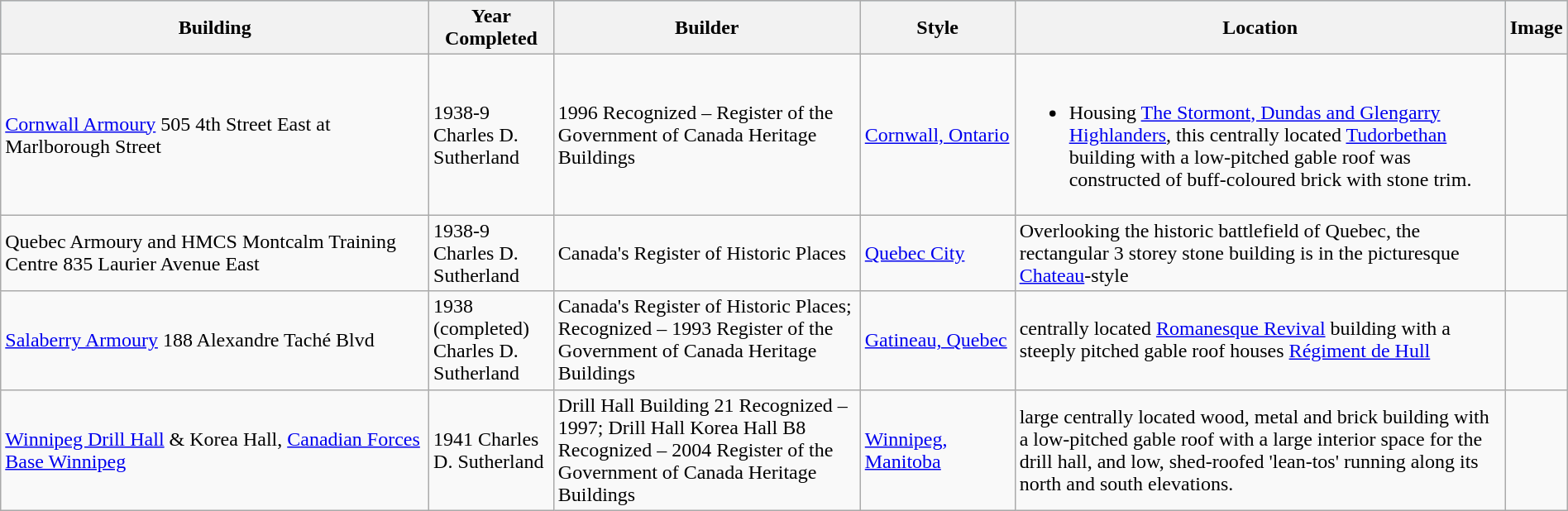<table class="wikitable" style="margin:1em auto;">
<tr style="background:lightblue;">
<th width=28%>Building</th>
<th width=8%>Year Completed</th>
<th width=20%>Builder</th>
<th width=10%>Style</th>
<th width=32%>Location</th>
<th width=7%>Image</th>
</tr>
<tr>
<td><a href='#'>Cornwall Armoury</a> 505 4th Street East at Marlborough Street</td>
<td>1938-9 Charles D. Sutherland</td>
<td>1996 Recognized – Register of the Government of Canada Heritage Buildings</td>
<td><a href='#'>Cornwall, Ontario</a></td>
<td><br><ul><li>Housing  <a href='#'>The Stormont, Dundas and Glengarry Highlanders</a>, this centrally located <a href='#'>Tudorbethan</a> building with a low-pitched gable roof was constructed of buff-coloured brick with stone trim.</li></ul></td>
<td></td>
</tr>
<tr>
<td>Quebec Armoury and HMCS Montcalm Training Centre 835 Laurier Avenue East</td>
<td>1938-9 Charles D. Sutherland</td>
<td>Canada's Register of Historic Places</td>
<td><a href='#'>Quebec City</a></td>
<td>Overlooking the historic battlefield of Quebec, the rectangular 3 storey stone building is in the picturesque <a href='#'>Chateau</a>-style</td>
<td></td>
</tr>
<tr>
<td><a href='#'>Salaberry Armoury</a> 188 Alexandre Taché Blvd</td>
<td>1938 (completed) Charles D. Sutherland</td>
<td>Canada's Register of Historic Places; Recognized – 1993 Register of the Government of Canada Heritage Buildings</td>
<td><a href='#'>Gatineau, Quebec</a></td>
<td>centrally located <a href='#'>Romanesque Revival</a> building with a steeply pitched gable roof houses <a href='#'>Régiment de Hull</a></td>
<td></td>
</tr>
<tr>
<td><a href='#'>Winnipeg Drill Hall</a> & Korea Hall, <a href='#'>Canadian Forces Base Winnipeg</a></td>
<td>1941 Charles D. Sutherland</td>
<td>Drill Hall Building 21 Recognized – 1997; Drill Hall Korea Hall B8 Recognized – 2004 Register of the Government of Canada Heritage Buildings</td>
<td><a href='#'>Winnipeg, Manitoba</a></td>
<td>large centrally located wood, metal and brick building with a low-pitched gable roof with a large interior space for the drill hall, and low, shed-roofed 'lean-tos' running along its north and south elevations.</td>
<td></td>
</tr>
</table>
